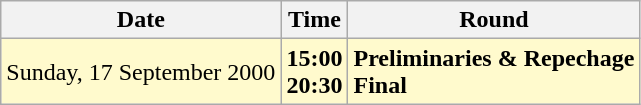<table class="wikitable">
<tr>
<th>Date</th>
<th>Time</th>
<th>Round</th>
</tr>
<tr>
<td style=background:lemonchiffon>Sunday, 17 September 2000</td>
<td style=background:lemonchiffon><strong>15:00<br>20:30</strong></td>
<td style=background:lemonchiffon><strong>Preliminaries & Repechage<br>Final</strong></td>
</tr>
</table>
